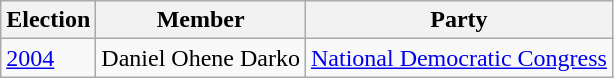<table class="wikitable">
<tr>
<th>Election</th>
<th>Member</th>
<th>Party</th>
</tr>
<tr>
<td><a href='#'>2004</a></td>
<td>Daniel Ohene Darko</td>
<td><a href='#'>National Democratic Congress</a></td>
</tr>
</table>
